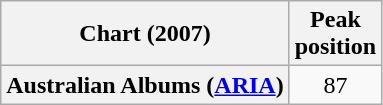<table class="wikitable plainrowheaders" style="text-align:center">
<tr>
<th>Chart (2007)</th>
<th>Peak<br> position</th>
</tr>
<tr>
<th scope="row">Australian Albums (<a href='#'>ARIA</a>)</th>
<td>87</td>
</tr>
</table>
